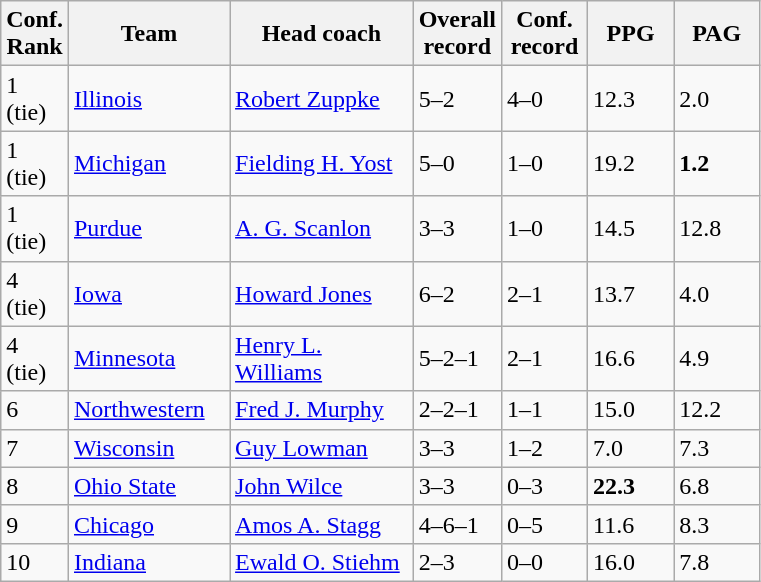<table class="sortable wikitable">
<tr>
<th width="25">Conf. Rank</th>
<th width="100">Team</th>
<th width="115">Head coach</th>
<th width="50">Overall record</th>
<th width="50">Conf. record</th>
<th width="50">PPG</th>
<th width="50">PAG</th>
</tr>
<tr align="left" bgcolor="">
<td>1 (tie)</td>
<td><a href='#'>Illinois</a></td>
<td><a href='#'>Robert Zuppke</a></td>
<td>5–2</td>
<td>4–0</td>
<td>12.3</td>
<td>2.0</td>
</tr>
<tr align="left" bgcolor="">
<td>1 (tie)</td>
<td><a href='#'>Michigan</a></td>
<td><a href='#'>Fielding H. Yost</a></td>
<td>5–0</td>
<td>1–0</td>
<td>19.2</td>
<td><strong>1.2</strong></td>
</tr>
<tr align="left" bgcolor="">
<td>1 (tie)</td>
<td><a href='#'>Purdue</a></td>
<td><a href='#'>A. G. Scanlon</a></td>
<td>3–3</td>
<td>1–0</td>
<td>14.5</td>
<td>12.8</td>
</tr>
<tr align="left" bgcolor="">
<td>4 (tie)</td>
<td><a href='#'>Iowa</a></td>
<td><a href='#'>Howard Jones</a></td>
<td>6–2</td>
<td>2–1</td>
<td>13.7</td>
<td>4.0</td>
</tr>
<tr align="left" bgcolor="">
<td>4 (tie)</td>
<td><a href='#'>Minnesota</a></td>
<td><a href='#'>Henry L. Williams</a></td>
<td>5–2–1</td>
<td>2–1</td>
<td>16.6</td>
<td>4.9</td>
</tr>
<tr align="left" bgcolor="">
<td>6</td>
<td><a href='#'>Northwestern</a></td>
<td><a href='#'>Fred J. Murphy</a></td>
<td>2–2–1</td>
<td>1–1</td>
<td>15.0</td>
<td>12.2</td>
</tr>
<tr align="left" bgcolor="">
<td>7</td>
<td><a href='#'>Wisconsin</a></td>
<td><a href='#'>Guy Lowman</a></td>
<td>3–3</td>
<td>1–2</td>
<td>7.0</td>
<td>7.3</td>
</tr>
<tr align="left" bgcolor="">
<td>8</td>
<td><a href='#'>Ohio State</a></td>
<td><a href='#'>John Wilce</a></td>
<td>3–3</td>
<td>0–3</td>
<td><strong>22.3</strong></td>
<td>6.8</td>
</tr>
<tr align="left" bgcolor="">
<td>9</td>
<td><a href='#'>Chicago</a></td>
<td><a href='#'>Amos A. Stagg</a></td>
<td>4–6–1</td>
<td>0–5</td>
<td>11.6</td>
<td>8.3</td>
</tr>
<tr align="left" bgcolor="">
<td>10</td>
<td><a href='#'>Indiana</a></td>
<td><a href='#'>Ewald O. Stiehm</a></td>
<td>2–3</td>
<td>0–0</td>
<td>16.0</td>
<td>7.8</td>
</tr>
</table>
